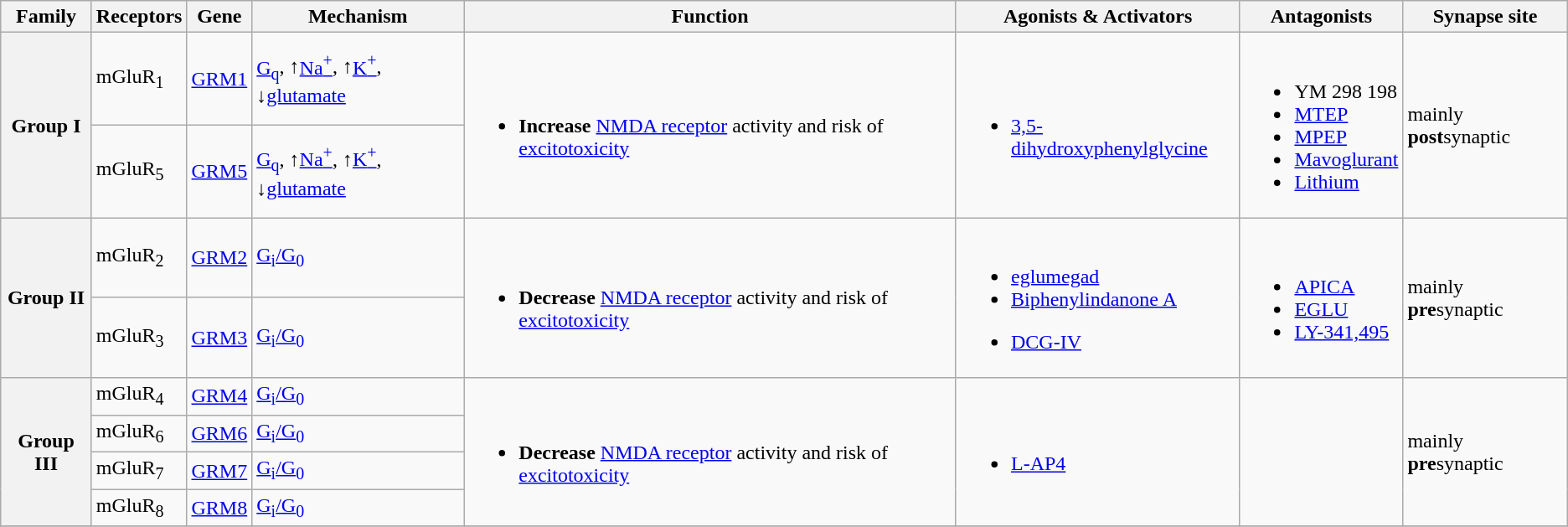<table class="wikitable">
<tr>
<th>Family</th>
<th>Receptors </th>
<th>Gene</th>
<th>Mechanism</th>
<th>Function</th>
<th>Agonists & Activators</th>
<th>Antagonists</th>
<th>Synapse site</th>
</tr>
<tr>
<th rowspan=2>Group I</th>
<td>mGluR<sub>1</sub></td>
<td><a href='#'>GRM1</a></td>
<td><a href='#'>G<sub>q</sub></a>, ↑<a href='#'>Na<sup>+</sup></a>, ↑<a href='#'>K<sup>+</sup></a>, ↓<a href='#'>glutamate</a></td>
<td rowspan=2><br><ul><li><strong>Increase</strong> <a href='#'>NMDA receptor</a> activity and risk of <a href='#'>excitotoxicity</a></li></ul></td>
<td rowspan=2><br><div><ul><li><a href='#'>3,5-dihydroxyphenylglycine</a></li></ul></div></td>
<td rowspan=2><br><ul><li>YM 298 198</li><li><a href='#'>MTEP</a></li><li><a href='#'>MPEP</a></li><li><a href='#'>Mavoglurant</a></li><li><a href='#'>Lithium</a></li></ul></td>
<td rowspan=2>mainly <strong>post</strong>synaptic</td>
</tr>
<tr>
<td>mGluR<sub>5</sub></td>
<td><a href='#'>GRM5</a></td>
<td><a href='#'>G<sub>q</sub></a>, ↑<a href='#'>Na<sup>+</sup></a>, ↑<a href='#'>K<sup>+</sup></a>, ↓<a href='#'>glutamate</a></td>
</tr>
<tr>
<th rowspan=2>Group II</th>
<td>mGluR<sub>2</sub></td>
<td><a href='#'>GRM2</a></td>
<td><a href='#'>G<sub>i</sub>/G<sub>0</sub></a></td>
<td rowspan=2><br><ul><li><strong>Decrease</strong> <a href='#'>NMDA receptor</a> activity and risk of <a href='#'>excitotoxicity</a></li></ul></td>
<td rowspan=2><br><ul><li><a href='#'>eglumegad</a></li><li><a href='#'>Biphenylindanone A</a></li></ul><div><ul><li><a href='#'>DCG-IV</a></li></ul></div></td>
<td rowspan=2><br><div><ul><li><a href='#'>APICA</a></li><li><a href='#'>EGLU</a></li><li><a href='#'>LY-341,495</a></li></ul></div></td>
<td rowspan=2>mainly <strong>pre</strong>synaptic</td>
</tr>
<tr>
<td>mGluR<sub>3</sub></td>
<td><a href='#'>GRM3</a></td>
<td><a href='#'>G<sub>i</sub>/G<sub>0</sub></a></td>
</tr>
<tr>
<th rowspan=4>Group III</th>
<td>mGluR<sub>4</sub></td>
<td><a href='#'>GRM4</a></td>
<td><a href='#'>G<sub>i</sub>/G<sub>0</sub></a></td>
<td rowspan=4><br><ul><li><strong>Decrease</strong> <a href='#'>NMDA receptor</a> activity and risk of <a href='#'>excitotoxicity</a></li></ul></td>
<td rowspan=4><br><div><ul><li><a href='#'>L-AP4</a></li></ul></div></td>
<td rowspan=4></td>
<td rowspan=4>mainly <strong>pre</strong>synaptic</td>
</tr>
<tr>
<td>mGluR<sub>6</sub></td>
<td><a href='#'>GRM6</a></td>
<td><a href='#'>G<sub>i</sub>/G<sub>0</sub></a></td>
</tr>
<tr>
<td>mGluR<sub>7</sub></td>
<td><a href='#'>GRM7</a></td>
<td><a href='#'>G<sub>i</sub>/G<sub>0</sub></a></td>
</tr>
<tr>
<td>mGluR<sub>8</sub></td>
<td><a href='#'>GRM8</a></td>
<td><a href='#'>G<sub>i</sub>/G<sub>0</sub></a></td>
</tr>
<tr>
</tr>
</table>
